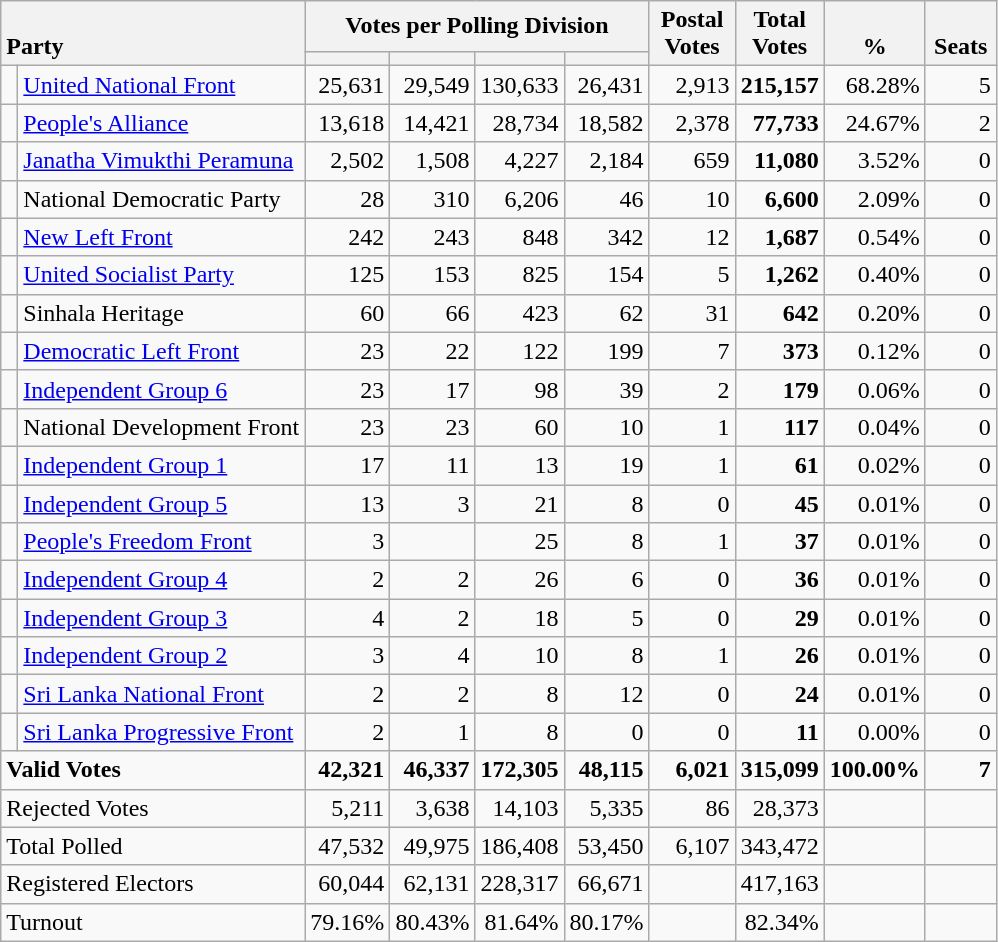<table class="wikitable" border="1" style="text-align:right;">
<tr>
<th style="text-align:left; vertical-align:bottom;" rowspan="2" colspan="2">Party</th>
<th colspan=4>Votes per Polling Division</th>
<th rowspan="2" style="vertical-align:bottom; text-align:center; width:50px;">Postal<br>Votes</th>
<th rowspan="2" style="vertical-align:bottom; text-align:center; width:50px;">Total Votes</th>
<th rowspan="2" style="vertical-align:bottom; text-align:center; width:50px;">%</th>
<th rowspan="2" style="vertical-align:bottom; text-align:center; width:40px;">Seats</th>
</tr>
<tr>
<th></th>
<th></th>
<th></th>
<th></th>
</tr>
<tr>
<td bgcolor=> </td>
<td align=left><a href='#'>United National Front</a></td>
<td>25,631</td>
<td>29,549</td>
<td>130,633</td>
<td>26,431</td>
<td>2,913</td>
<td><strong>215,157</strong></td>
<td>68.28%</td>
<td>5</td>
</tr>
<tr>
<td bgcolor=> </td>
<td align=left><a href='#'>People's Alliance</a></td>
<td>13,618</td>
<td>14,421</td>
<td>28,734</td>
<td>18,582</td>
<td>2,378</td>
<td><strong>77,733</strong></td>
<td>24.67%</td>
<td>2</td>
</tr>
<tr>
<td bgcolor=> </td>
<td align=left><a href='#'>Janatha Vimukthi Peramuna</a></td>
<td>2,502</td>
<td>1,508</td>
<td>4,227</td>
<td>2,184</td>
<td>659</td>
<td><strong>11,080</strong></td>
<td>3.52%</td>
<td>0</td>
</tr>
<tr>
<td bgcolor=> </td>
<td align=left>National Democratic Party</td>
<td>28</td>
<td>310</td>
<td>6,206</td>
<td>46</td>
<td>10</td>
<td><strong>6,600</strong></td>
<td>2.09%</td>
<td>0</td>
</tr>
<tr>
<td bgcolor=> </td>
<td align=left><a href='#'>New Left Front</a></td>
<td>242</td>
<td>243</td>
<td>848</td>
<td>342</td>
<td>12</td>
<td><strong>1,687</strong></td>
<td>0.54%</td>
<td>0</td>
</tr>
<tr>
<td bgcolor=> </td>
<td align=left><a href='#'>United Socialist Party</a></td>
<td>125</td>
<td>153</td>
<td>825</td>
<td>154</td>
<td>5</td>
<td><strong>1,262</strong></td>
<td>0.40%</td>
<td>0</td>
</tr>
<tr>
<td bgcolor=> </td>
<td align=left>Sinhala Heritage</td>
<td>60</td>
<td>66</td>
<td>423</td>
<td>62</td>
<td>31</td>
<td><strong>642</strong></td>
<td>0.20%</td>
<td>0</td>
</tr>
<tr>
<td bgcolor=> </td>
<td align=left><a href='#'>Democratic Left Front</a></td>
<td>23</td>
<td>22</td>
<td>122</td>
<td>199</td>
<td>7</td>
<td><strong>373</strong></td>
<td>0.12%</td>
<td>0</td>
</tr>
<tr>
<td bgcolor=> </td>
<td align=left><a href='#'>Independent Group 6</a></td>
<td>23</td>
<td>17</td>
<td>98</td>
<td>39</td>
<td>2</td>
<td><strong>179</strong></td>
<td>0.06%</td>
<td>0</td>
</tr>
<tr>
<td bgcolor=> </td>
<td align=left>National Development Front</td>
<td>23</td>
<td>23</td>
<td>60</td>
<td>10</td>
<td>1</td>
<td><strong>117</strong></td>
<td>0.04%</td>
<td>0</td>
</tr>
<tr>
<td bgcolor=> </td>
<td align=left><a href='#'>Independent Group 1</a></td>
<td>17</td>
<td>11</td>
<td>13</td>
<td>19</td>
<td>1</td>
<td><strong>61</strong></td>
<td>0.02%</td>
<td>0</td>
</tr>
<tr>
<td bgcolor=> </td>
<td align=left><a href='#'>Independent Group 5</a></td>
<td>13</td>
<td>3</td>
<td>21</td>
<td>8</td>
<td>0</td>
<td><strong>45</strong></td>
<td>0.01%</td>
<td>0</td>
</tr>
<tr>
<td bgcolor=> </td>
<td align=left><a href='#'>People's Freedom Front</a></td>
<td>3</td>
<td></td>
<td>25</td>
<td>8</td>
<td>1</td>
<td><strong>37</strong></td>
<td>0.01%</td>
<td>0</td>
</tr>
<tr>
<td bgcolor=> </td>
<td align=left><a href='#'>Independent Group 4</a></td>
<td>2</td>
<td>2</td>
<td>26</td>
<td>6</td>
<td>0</td>
<td><strong>36</strong></td>
<td>0.01%</td>
<td>0</td>
</tr>
<tr>
<td bgcolor=> </td>
<td align=left><a href='#'>Independent Group 3</a></td>
<td>4</td>
<td>2</td>
<td>18</td>
<td>5</td>
<td>0</td>
<td><strong>29</strong></td>
<td>0.01%</td>
<td>0</td>
</tr>
<tr>
<td bgcolor=> </td>
<td align=left><a href='#'>Independent Group 2</a></td>
<td>3</td>
<td>4</td>
<td>10</td>
<td>8</td>
<td>1</td>
<td><strong>26</strong></td>
<td>0.01%</td>
<td>0</td>
</tr>
<tr>
<td bgcolor=> </td>
<td align=left><a href='#'>Sri Lanka National Front</a></td>
<td>2</td>
<td>2</td>
<td>8</td>
<td>12</td>
<td>0</td>
<td><strong>24</strong></td>
<td>0.01%</td>
<td>0</td>
</tr>
<tr>
<td bgcolor=> </td>
<td align=left><a href='#'>Sri Lanka Progressive Front</a></td>
<td>2</td>
<td>1</td>
<td>8</td>
<td>0</td>
<td>0</td>
<td><strong>11</strong></td>
<td>0.00%</td>
<td>0</td>
</tr>
<tr>
<td align=left colspan="2"><strong>Valid Votes</strong></td>
<td><strong>42,321</strong></td>
<td><strong>46,337</strong></td>
<td><strong>172,305</strong></td>
<td><strong>48,115</strong></td>
<td><strong>6,021</strong></td>
<td><strong>315,099</strong></td>
<td><strong>100.00%</strong></td>
<td><strong>7</strong></td>
</tr>
<tr>
<td align=left colspan="2">Rejected Votes</td>
<td>5,211</td>
<td>3,638</td>
<td>14,103</td>
<td>5,335</td>
<td>86</td>
<td>28,373</td>
<td></td>
<td></td>
</tr>
<tr>
<td align=left colspan="2">Total Polled</td>
<td>47,532</td>
<td>49,975</td>
<td>186,408</td>
<td>53,450</td>
<td>6,107</td>
<td>343,472</td>
<td></td>
<td></td>
</tr>
<tr>
<td align=left colspan="2">Registered Electors</td>
<td>60,044</td>
<td>62,131</td>
<td>228,317</td>
<td>66,671</td>
<td></td>
<td>417,163</td>
<td></td>
<td></td>
</tr>
<tr>
<td align=left colspan="2">Turnout</td>
<td>79.16%</td>
<td>80.43%</td>
<td>81.64%</td>
<td>80.17%</td>
<td></td>
<td>82.34%</td>
<td></td>
<td></td>
</tr>
</table>
